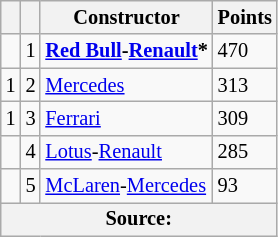<table class="wikitable" style="font-size: 85%;">
<tr>
<th></th>
<th></th>
<th>Constructor</th>
<th>Points</th>
</tr>
<tr>
<td align="left"></td>
<td align="center">1</td>
<td> <strong><a href='#'>Red Bull</a>-<a href='#'>Renault</a>*</strong></td>
<td align="left">470</td>
</tr>
<tr>
<td align="left"> 1</td>
<td align="center">2</td>
<td> <a href='#'>Mercedes</a></td>
<td align="left">313</td>
</tr>
<tr>
<td align="left"> 1</td>
<td align="center">3</td>
<td> <a href='#'>Ferrari</a></td>
<td align="left">309</td>
</tr>
<tr>
<td align="left"></td>
<td align="center">4</td>
<td> <a href='#'>Lotus</a>-<a href='#'>Renault</a></td>
<td align="left">285</td>
</tr>
<tr>
<td align="left"></td>
<td align="center">5</td>
<td> <a href='#'>McLaren</a>-<a href='#'>Mercedes</a></td>
<td align="left">93</td>
</tr>
<tr>
<th colspan=4>Source:</th>
</tr>
</table>
